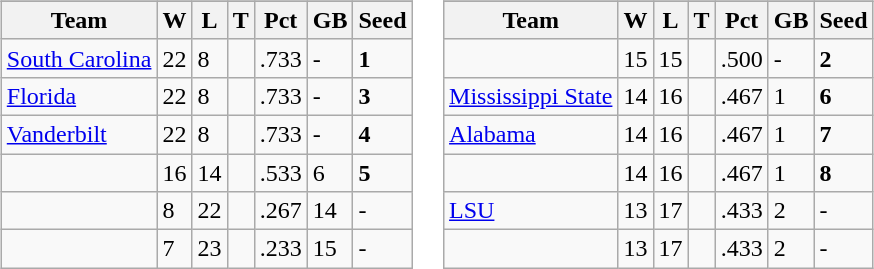<table>
<tr>
<td><br><table class="wikitable">
<tr>
</tr>
<tr>
<th>Team</th>
<th>W</th>
<th>L</th>
<th>T</th>
<th>Pct</th>
<th>GB</th>
<th>Seed</th>
</tr>
<tr>
<td><a href='#'>South Carolina</a></td>
<td>22</td>
<td>8</td>
<td></td>
<td>.733</td>
<td>-</td>
<td><strong>1</strong></td>
</tr>
<tr>
<td><a href='#'>Florida</a></td>
<td>22</td>
<td>8</td>
<td></td>
<td>.733</td>
<td>-</td>
<td><strong>3</strong></td>
</tr>
<tr>
<td><a href='#'>Vanderbilt</a></td>
<td>22</td>
<td>8</td>
<td></td>
<td>.733</td>
<td>-</td>
<td><strong>4</strong></td>
</tr>
<tr>
<td></td>
<td>16</td>
<td>14</td>
<td></td>
<td>.533</td>
<td>6</td>
<td><strong>5</strong></td>
</tr>
<tr>
<td></td>
<td>8</td>
<td>22</td>
<td></td>
<td>.267</td>
<td>14</td>
<td>-</td>
</tr>
<tr>
<td></td>
<td>7</td>
<td>23</td>
<td></td>
<td>.233</td>
<td>15</td>
<td>-</td>
</tr>
</table>
</td>
<td><br><table class="wikitable">
<tr>
</tr>
<tr>
<th>Team</th>
<th>W</th>
<th>L</th>
<th>T</th>
<th>Pct</th>
<th>GB</th>
<th>Seed</th>
</tr>
<tr>
<td></td>
<td>15</td>
<td>15</td>
<td></td>
<td>.500</td>
<td>-</td>
<td><strong>2</strong></td>
</tr>
<tr>
<td><a href='#'>Mississippi State</a></td>
<td>14</td>
<td>16</td>
<td></td>
<td>.467</td>
<td>1</td>
<td><strong>6</strong></td>
</tr>
<tr>
<td><a href='#'>Alabama</a></td>
<td>14</td>
<td>16</td>
<td></td>
<td>.467</td>
<td>1</td>
<td><strong>7</strong></td>
</tr>
<tr>
<td></td>
<td>14</td>
<td>16</td>
<td></td>
<td>.467</td>
<td>1</td>
<td><strong>8</strong></td>
</tr>
<tr>
<td><a href='#'>LSU</a></td>
<td>13</td>
<td>17</td>
<td></td>
<td>.433</td>
<td>2</td>
<td>-</td>
</tr>
<tr>
<td></td>
<td>13</td>
<td>17</td>
<td></td>
<td>.433</td>
<td>2</td>
<td>-</td>
</tr>
</table>
</td>
</tr>
</table>
